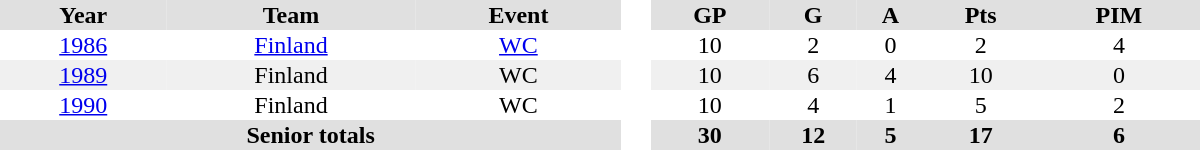<table border="0" cellpadding="1" cellspacing="0" style="text-align:center; width:50em">
<tr ALIGN="center" bgcolor="#e0e0e0">
<th>Year</th>
<th>Team</th>
<th>Event</th>
<th rowspan="99" bgcolor="#ffffff"> </th>
<th>GP</th>
<th>G</th>
<th>A</th>
<th>Pts</th>
<th>PIM</th>
</tr>
<tr>
<td><a href='#'>1986</a></td>
<td><a href='#'>Finland</a></td>
<td><a href='#'>WC</a></td>
<td>10</td>
<td>2</td>
<td>0</td>
<td>2</td>
<td>4</td>
</tr>
<tr bgcolor="#f0f0f0">
<td><a href='#'>1989</a></td>
<td>Finland</td>
<td>WC</td>
<td>10</td>
<td>6</td>
<td>4</td>
<td>10</td>
<td>0</td>
</tr>
<tr>
<td><a href='#'>1990</a></td>
<td>Finland</td>
<td>WC</td>
<td>10</td>
<td>4</td>
<td>1</td>
<td>5</td>
<td>2</td>
</tr>
<tr bgcolor="#e0e0e0">
<th colspan=3>Senior totals</th>
<th>30</th>
<th>12</th>
<th>5</th>
<th>17</th>
<th>6</th>
</tr>
</table>
